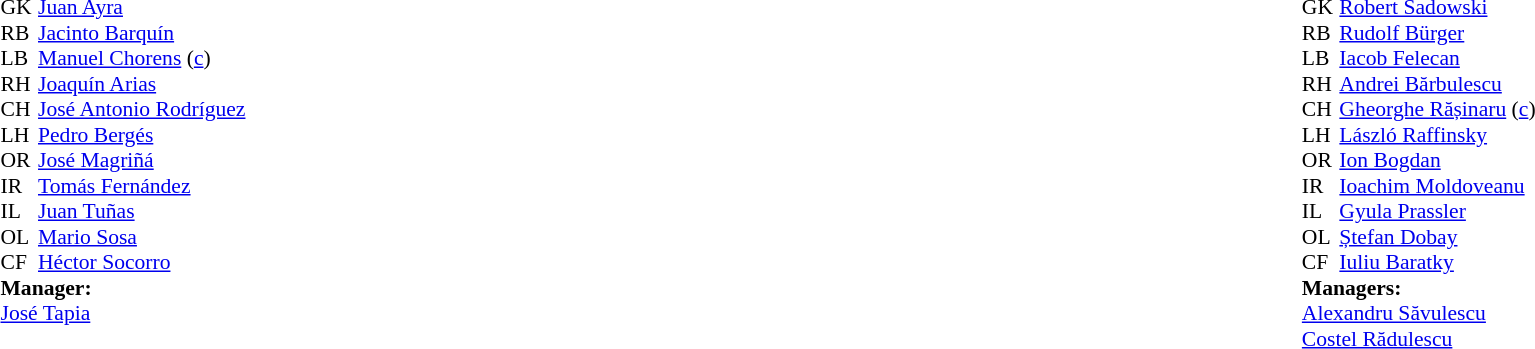<table width="100%">
<tr>
<td valign="top" width="50%"><br><table style="font-size: 90%" cellspacing="0" cellpadding="0">
<tr>
<th width="25"></th>
</tr>
<tr>
<td>GK</td>
<td><a href='#'>Juan Ayra</a></td>
</tr>
<tr>
<td>RB</td>
<td><a href='#'>Jacinto Barquín</a></td>
</tr>
<tr>
<td>LB</td>
<td><a href='#'>Manuel Chorens</a> (<a href='#'>c</a>)</td>
</tr>
<tr>
<td>RH</td>
<td><a href='#'>Joaquín Arias</a></td>
</tr>
<tr>
<td>CH</td>
<td><a href='#'>José Antonio Rodríguez</a></td>
</tr>
<tr>
<td>LH</td>
<td><a href='#'>Pedro Bergés</a></td>
</tr>
<tr>
<td>OR</td>
<td><a href='#'>José Magriñá</a></td>
</tr>
<tr>
<td>IR</td>
<td><a href='#'>Tomás Fernández</a></td>
</tr>
<tr>
<td>IL</td>
<td><a href='#'>Juan Tuñas</a></td>
</tr>
<tr>
<td>OL</td>
<td><a href='#'>Mario Sosa</a></td>
</tr>
<tr>
<td>CF</td>
<td><a href='#'>Héctor Socorro</a></td>
</tr>
<tr>
<td colspan="4"><strong>Manager:</strong></td>
</tr>
<tr>
<td colspan="4"><a href='#'>José Tapia</a></td>
</tr>
</table>
</td>
<td valign="top"></td>
<td valign="top" width="50%"><br><table style="font-size: 90%" cellspacing="0" cellpadding="0" align=center>
<tr>
<th width="25"></th>
</tr>
<tr>
<td>GK</td>
<td><a href='#'>Robert Sadowski</a></td>
</tr>
<tr>
<td>RB</td>
<td><a href='#'>Rudolf Bürger</a></td>
</tr>
<tr>
<td>LB</td>
<td><a href='#'>Iacob Felecan</a></td>
</tr>
<tr>
<td>RH</td>
<td><a href='#'>Andrei Bărbulescu</a></td>
</tr>
<tr>
<td>CH</td>
<td><a href='#'>Gheorghe Rășinaru</a> (<a href='#'>c</a>)</td>
</tr>
<tr>
<td>LH</td>
<td><a href='#'>László Raffinsky</a></td>
</tr>
<tr>
<td>OR</td>
<td><a href='#'>Ion Bogdan</a></td>
</tr>
<tr>
<td>IR</td>
<td><a href='#'>Ioachim Moldoveanu</a></td>
</tr>
<tr>
<td>IL</td>
<td><a href='#'>Gyula Prassler</a></td>
</tr>
<tr>
<td>OL</td>
<td><a href='#'>Ștefan Dobay</a></td>
</tr>
<tr>
<td>CF</td>
<td><a href='#'>Iuliu Baratky</a></td>
</tr>
<tr>
<td colspan="4"><strong>Managers:</strong></td>
</tr>
<tr>
<td colspan="4"><a href='#'>Alexandru Săvulescu</a><br><a href='#'>Costel Rădulescu</a></td>
</tr>
</table>
</td>
</tr>
</table>
